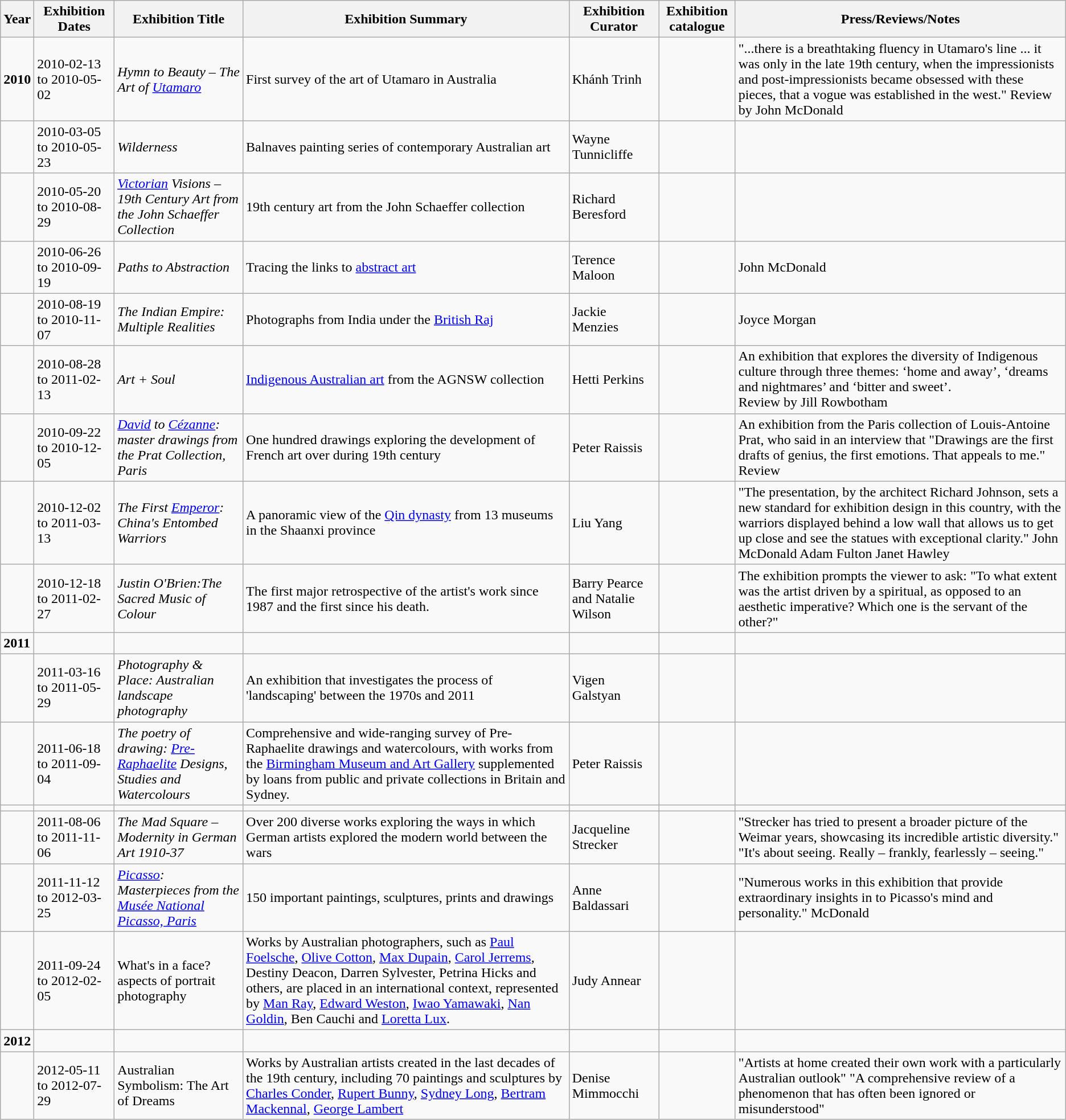<table class="wikitable">
<tr>
<th>Year</th>
<th>Exhibition Dates</th>
<th>Exhibition Title</th>
<th>Exhibition Summary</th>
<th>Exhibition Curator</th>
<th>Exhibition catalogue</th>
<th>Press/Reviews/Notes</th>
</tr>
<tr>
<td><strong>2010</strong></td>
<td>2010-02-13 to 2010-05-02</td>
<td><em>Hymn to Beauty – The Art of <a href='#'>Utamaro</a></em></td>
<td>First survey of the art of Utamaro in Australia </td>
<td>Khánh Trinh</td>
<td></td>
<td>"...there is a breathtaking fluency in Utamaro's line ... it was only in the late 19th century, when the impressionists and post-impressionists became obsessed with these pieces, that a vogue was established in the west." Review by John McDonald</td>
</tr>
<tr>
<td></td>
<td>2010-03-05 to 2010-05-23</td>
<td><em>Wilderness</em></td>
<td>Balnaves painting series of contemporary Australian art</td>
<td>Wayne Tunnicliffe</td>
<td></td>
<td></td>
</tr>
<tr>
<td></td>
<td>2010-05-20 to 2010-08-29</td>
<td><em><a href='#'>Victorian</a> Visions – 19th Century Art from the John Schaeffer Collection</em></td>
<td>19th century art from the John Schaeffer collection</td>
<td>Richard Beresford</td>
<td></td>
<td></td>
</tr>
<tr>
<td></td>
<td>2010-06-26 to 2010-09-19</td>
<td><em>Paths to Abstraction</em></td>
<td>Tracing the links to <a href='#'>abstract art</a></td>
<td>Terence Maloon</td>
<td></td>
<td>John McDonald</td>
</tr>
<tr>
<td></td>
<td>2010-08-19 to 2010-11-07</td>
<td><em>The Indian Empire: Multiple Realities</em></td>
<td>Photographs from India under the <a href='#'>British Raj</a></td>
<td>Jackie Menzies</td>
<td></td>
<td>Joyce Morgan</td>
</tr>
<tr>
<td></td>
<td>2010-08-28 to 2011-02-13</td>
<td><em>Art + Soul</em></td>
<td><a href='#'>Indigenous Australian art</a> from the AGNSW collection</td>
<td>Hetti Perkins</td>
<td></td>
<td>An exhibition that explores the diversity of Indigenous culture through three themes: ‘home and away’, ‘dreams and nightmares’ and ‘bitter and sweet’. <br>Review by Jill Rowbotham </td>
</tr>
<tr>
<td></td>
<td>2010-09-22 to 2010-12-05</td>
<td><em><a href='#'>David</a> to <a href='#'>Cézanne</a>: master drawings from the Prat Collection, Paris</em></td>
<td>One hundred drawings exploring the development of French art over during 19th century</td>
<td>Peter Raissis</td>
<td></td>
<td>An exhibition from the Paris collection of Louis-Antoine Prat, who said in an interview that "Drawings are the first drafts of genius, the first emotions. That appeals to me." <br>Review</td>
</tr>
<tr>
<td></td>
<td>2010-12-02 to 2011-03-13</td>
<td><em> The First <a href='#'>Emperor</a>: China's Entombed Warriors</em></td>
<td>A panoramic view of the <a href='#'>Qin dynasty</a> from 13 museums in the Shaanxi province</td>
<td>Liu Yang</td>
<td></td>
<td>"The presentation, by the architect Richard Johnson, sets a new standard for exhibition design in this country, with the warriors displayed behind a low wall that allows us to get up close and see the statues with exceptional clarity." John McDonald Adam Fulton Janet Hawley</td>
</tr>
<tr>
<td></td>
<td>2010-12-18 to 2011-02-27</td>
<td><em> Justin O'Brien:The Sacred Music of Colour</em></td>
<td>The first major retrospective of the artist's work since 1987 and the first since his death.</td>
<td>Barry Pearce and Natalie Wilson</td>
<td></td>
<td>The exhibition prompts the viewer to ask: "To what extent was the artist driven by a spiritual, as opposed to an aesthetic imperative? Which one is the servant of the other?"</td>
</tr>
<tr>
<td><strong>2011</strong></td>
<td></td>
<td></td>
<td></td>
<td></td>
<td></td>
<td></td>
</tr>
<tr>
<td></td>
<td>2011-03-16 to 2011-05-29</td>
<td><em>Photography & Place: Australian landscape photography</em></td>
<td>An exhibition that investigates the process of 'landscaping' between the 1970s and 2011</td>
<td>Vigen Galstyan</td>
<td></td>
<td></td>
</tr>
<tr>
<td></td>
<td>2011-06-18 to 2011-09-04</td>
<td><em>The poetry of drawing: <a href='#'>Pre-Raphaelite</a> Designs, Studies and Watercolours</em></td>
<td>Comprehensive and wide-ranging survey of Pre-Raphaelite drawings and watercolours, with works from the <a href='#'>Birmingham Museum and Art Gallery</a> supplemented by loans from public and private collections in Britain and Sydney.</td>
<td>Peter Raissis</td>
<td></td>
<td></td>
</tr>
<tr>
<td></td>
<td></td>
<td></td>
<td></td>
<td></td>
<td></td>
<td></td>
</tr>
<tr>
<td></td>
<td>2011-08-06 to 2011-11-06</td>
<td><em>The Mad Square – Modernity in German Art 1910-37</em></td>
<td>Over 200 diverse works exploring the ways in which German artists explored the modern world between the wars</td>
<td>Jacqueline Strecker</td>
<td></td>
<td>"Strecker has tried to present a broader picture of the Weimar years, showcasing its incredible artistic diversity."<br>"It's about seeing. Really – frankly, fearlessly – seeing."</td>
</tr>
<tr>
<td></td>
<td>2011-11-12 to 2012-03-25</td>
<td><em><a href='#'>Picasso</a>: Masterpieces from the <a href='#'>Musée National Picasso, Paris</a></em></td>
<td>150 important paintings, sculptures, prints and drawings</td>
<td>Anne Baldassari</td>
<td></td>
<td>"Numerous works in this exhibition that provide extraordinary insights in to Picasso's mind and personality." McDonald</td>
</tr>
<tr>
<td></td>
<td>2011-09-24 to 2012-02-05</td>
<td>What's in a face? aspects of portrait photography</td>
<td>Works by Australian photographers, such as <a href='#'>Paul Foelsche</a>, <a href='#'>Olive Cotton</a>, <a href='#'>Max Dupain</a>, <a href='#'>Carol Jerrems</a>, Destiny Deacon, Darren Sylvester, Petrina Hicks and others, are placed in an international context, represented by <a href='#'>Man Ray</a>, <a href='#'>Edward Weston</a>, <a href='#'>Iwao Yamawaki</a>, <a href='#'>Nan Goldin</a>, Ben Cauchi and <a href='#'>Loretta Lux</a>.</td>
<td>Judy Annear</td>
<td></td>
<td></td>
</tr>
<tr>
<td><strong>2012</strong></td>
<td></td>
<td></td>
<td></td>
<td></td>
<td></td>
<td></td>
</tr>
<tr>
<td></td>
<td>2012-05-11 to 2012-07-29</td>
<td>Australian Symbolism: The Art of Dreams</td>
<td>Works by Australian artists created in the last decades of the 19th century, including 70 paintings and sculptures by <a href='#'>Charles Conder</a>, <a href='#'>Rupert Bunny</a>, <a href='#'>Sydney Long</a>, <a href='#'>Bertram Mackennal</a>, <a href='#'>George Lambert</a></td>
<td>Denise Mimmocchi</td>
<td></td>
<td>"Artists at home created their own work with a particularly Australian outlook" "A comprehensive review of a phenomenon that has often been ignored or misunderstood"</td>
</tr>
</table>
